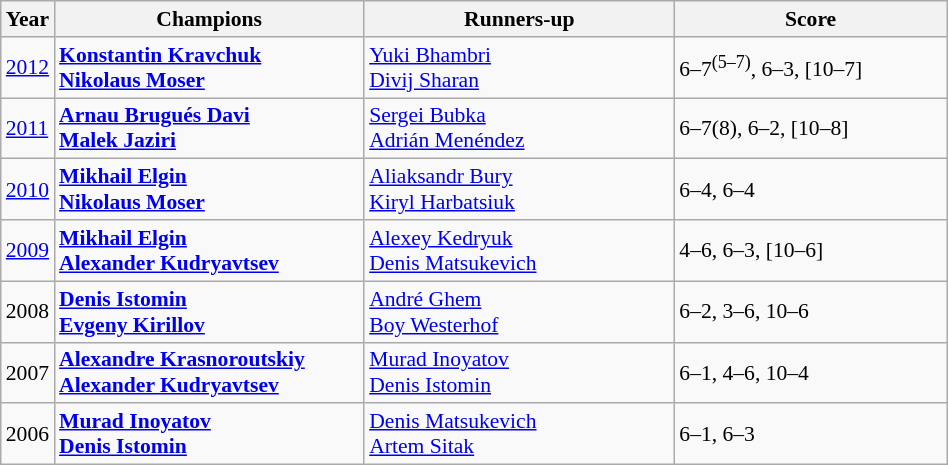<table class="wikitable" style="font-size:90%">
<tr>
<th>Year</th>
<th width="200">Champions</th>
<th width="200">Runners-up</th>
<th width="175">Score</th>
</tr>
<tr>
<td><a href='#'>2012</a></td>
<td> <strong><a href='#'>Konstantin Kravchuk</a></strong><br> <strong><a href='#'>Nikolaus Moser</a></strong></td>
<td> <a href='#'>Yuki Bhambri</a><br> <a href='#'>Divij Sharan</a></td>
<td>6–7<sup>(5–7)</sup>, 6–3, [10–7]</td>
</tr>
<tr>
<td><a href='#'>2011</a></td>
<td> <strong><a href='#'>Arnau Brugués Davi</a></strong><br> <strong><a href='#'>Malek Jaziri</a></strong></td>
<td> <a href='#'>Sergei Bubka</a><br> <a href='#'>Adrián Menéndez</a></td>
<td>6–7(8), 6–2, [10–8]</td>
</tr>
<tr>
<td><a href='#'>2010</a></td>
<td> <strong><a href='#'>Mikhail Elgin</a></strong><br> <strong><a href='#'>Nikolaus Moser</a></strong></td>
<td> <a href='#'>Aliaksandr Bury</a><br> <a href='#'>Kiryl Harbatsiuk</a></td>
<td>6–4, 6–4</td>
</tr>
<tr>
<td><a href='#'>2009</a></td>
<td> <strong><a href='#'>Mikhail Elgin</a></strong><br> <strong><a href='#'>Alexander Kudryavtsev</a></strong></td>
<td> <a href='#'>Alexey Kedryuk</a><br> <a href='#'>Denis Matsukevich</a></td>
<td>4–6, 6–3, [10–6]</td>
</tr>
<tr>
<td>2008</td>
<td> <strong><a href='#'>Denis Istomin</a></strong><br> <strong><a href='#'>Evgeny Kirillov</a></strong></td>
<td> <a href='#'>André Ghem</a><br> <a href='#'>Boy Westerhof</a></td>
<td>6–2, 3–6, 10–6</td>
</tr>
<tr>
<td>2007</td>
<td> <strong><a href='#'>Alexandre Krasnoroutskiy</a></strong><br> <strong><a href='#'>Alexander Kudryavtsev</a></strong></td>
<td> <a href='#'>Murad Inoyatov</a><br> <a href='#'>Denis Istomin</a></td>
<td>6–1, 4–6, 10–4</td>
</tr>
<tr>
<td>2006</td>
<td> <strong><a href='#'>Murad Inoyatov</a></strong><br> <strong><a href='#'>Denis Istomin</a></strong></td>
<td> <a href='#'>Denis Matsukevich</a><br> <a href='#'>Artem Sitak</a></td>
<td>6–1, 6–3</td>
</tr>
</table>
